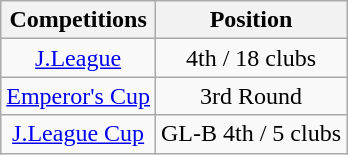<table class="wikitable" style="text-align:center;">
<tr>
<th>Competitions</th>
<th>Position</th>
</tr>
<tr>
<td><a href='#'>J.League</a></td>
<td>4th / 18 clubs</td>
</tr>
<tr>
<td><a href='#'>Emperor's Cup</a></td>
<td>3rd Round</td>
</tr>
<tr>
<td><a href='#'>J.League Cup</a></td>
<td>GL-B 4th / 5 clubs</td>
</tr>
</table>
